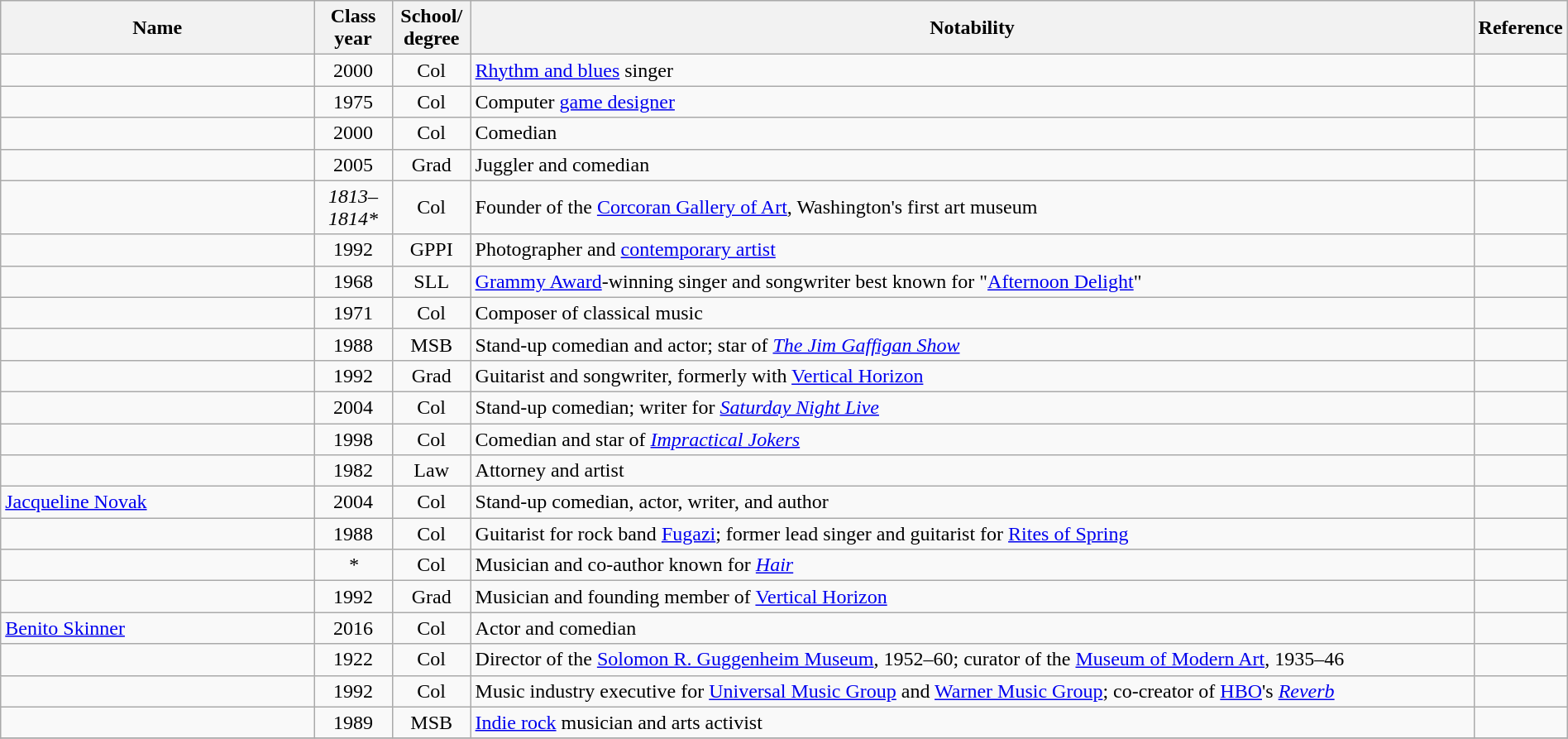<table class="wikitable sortable" style="width:100%">
<tr>
<th style="width:20%;">Name</th>
<th style="width:5%;">Class year</th>
<th style="width:5%;">School/<br>degree</th>
<th style="width:*;" class="unsortable">Notability</th>
<th style="width:5%;" class="unsortable">Reference</th>
</tr>
<tr>
<td></td>
<td style="text-align:center;">2000</td>
<td style="text-align:center;">Col</td>
<td><a href='#'>Rhythm and blues</a> singer</td>
<td style="text-align:center;"></td>
</tr>
<tr>
<td></td>
<td style="text-align:center;">1975</td>
<td style="text-align:center;">Col</td>
<td>Computer <a href='#'>game designer</a></td>
<td style="text-align:center;"></td>
</tr>
<tr>
<td></td>
<td style="text-align:center;">2000</td>
<td style="text-align:center;">Col</td>
<td>Comedian</td>
<td style="text-align:center;"></td>
</tr>
<tr>
<td></td>
<td style="text-align:center;">2005</td>
<td style="text-align:center;">Grad</td>
<td>Juggler and comedian</td>
<td style="text-align:center;"></td>
</tr>
<tr>
<td></td>
<td style="text-align:center;"><em>1813–1814*</em></td>
<td style="text-align:center;">Col</td>
<td>Founder of the <a href='#'>Corcoran Gallery of Art</a>, Washington's first art museum</td>
<td style="text-align:center;"></td>
</tr>
<tr>
<td></td>
<td style="text-align:center;">1992</td>
<td style="text-align:center;">GPPI</td>
<td>Photographer and <a href='#'>contemporary artist</a></td>
<td style="text-align:center;"></td>
</tr>
<tr>
<td></td>
<td style="text-align:center;">1968</td>
<td style="text-align:center;">SLL</td>
<td><a href='#'>Grammy Award</a>-winning singer and songwriter best known for "<a href='#'>Afternoon Delight</a>"</td>
<td style="text-align:center;"></td>
</tr>
<tr>
<td></td>
<td style="text-align:center;">1971</td>
<td style="text-align:center;">Col</td>
<td>Composer of classical music</td>
<td style="text-align:center;"></td>
</tr>
<tr>
<td></td>
<td style="text-align:center;">1988</td>
<td style="text-align:center;">MSB</td>
<td>Stand-up comedian and actor; star of <em><a href='#'>The Jim Gaffigan Show</a></em></td>
<td style="text-align:center;"></td>
</tr>
<tr>
<td></td>
<td style="text-align:center;">1992</td>
<td style="text-align:center;">Grad</td>
<td>Guitarist and songwriter, formerly with <a href='#'>Vertical Horizon</a></td>
<td style="text-align:center;"></td>
</tr>
<tr>
<td></td>
<td style="text-align:center;">2004</td>
<td style="text-align:center;">Col</td>
<td>Stand-up comedian; writer for <em><a href='#'>Saturday Night Live</a></em></td>
<td style="text-align:center;"></td>
</tr>
<tr>
<td></td>
<td style="text-align:center;">1998</td>
<td style="text-align:center;">Col</td>
<td>Comedian and star of <em><a href='#'>Impractical Jokers</a></em></td>
<td style="text-align:center;"></td>
</tr>
<tr>
<td></td>
<td style="text-align:center;">1982</td>
<td style="text-align:center;">Law</td>
<td>Attorney and artist</td>
<td style="text-align:center;"></td>
</tr>
<tr>
<td><a href='#'>Jacqueline Novak</a></td>
<td style="text-align:center;">2004</td>
<td style="text-align:center;">Col</td>
<td>Stand-up comedian, actor, writer, and author</td>
<td style="text-align:center;"></td>
</tr>
<tr>
<td></td>
<td style="text-align:center;">1988</td>
<td style="text-align:center;">Col</td>
<td>Guitarist for rock band <a href='#'>Fugazi</a>; former lead singer and guitarist for <a href='#'>Rites of Spring</a></td>
<td style="text-align:center;"></td>
</tr>
<tr>
<td></td>
<td style="text-align:center;"><em>*</em></td>
<td style="text-align:center;">Col</td>
<td>Musician and co-author known for <a href='#'><em>Hair</em></a></td>
<td style="text-align:center;"></td>
</tr>
<tr>
<td></td>
<td style="text-align:center;">1992</td>
<td style="text-align:center;">Grad</td>
<td>Musician and founding member of <a href='#'>Vertical Horizon</a></td>
<td style="text-align:center;"></td>
</tr>
<tr>
<td><a href='#'>Benito Skinner</a></td>
<td style="text-align:center;">2016</td>
<td style="text-align:center;">Col</td>
<td>Actor and comedian</td>
<td style="text-align:center;"></td>
</tr>
<tr>
<td></td>
<td style="text-align:center;">1922</td>
<td style="text-align:center;">Col</td>
<td>Director of the <a href='#'>Solomon R. Guggenheim Museum</a>, 1952–60; curator of the <a href='#'>Museum of Modern Art</a>, 1935–46</td>
<td style="text-align:center;"></td>
</tr>
<tr>
<td></td>
<td style="text-align:center;">1992</td>
<td style="text-align:center;">Col</td>
<td>Music industry executive for <a href='#'>Universal Music Group</a> and <a href='#'>Warner Music Group</a>; co-creator of <a href='#'>HBO</a>'s <a href='#'><em>Reverb</em></a></td>
<td style="text-align:center;"></td>
</tr>
<tr>
<td></td>
<td style="text-align:center;">1989</td>
<td style="text-align:center;">MSB</td>
<td><a href='#'>Indie rock</a> musician and arts activist</td>
<td style="text-align:center;"></td>
</tr>
<tr>
</tr>
</table>
